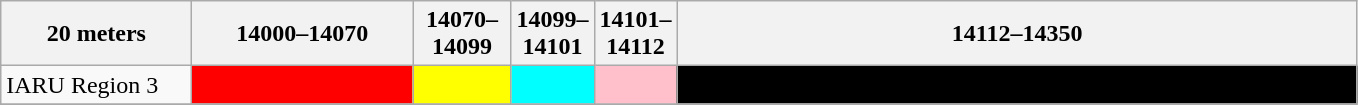<table class="wikitable">
<tr>
<th width=120px>20 meters</th>
<th width= 140px>14000–14070</th>
<th width= 58px>14070–14099</th>
<th width= 20px>14099–14101</th>
<th width=22px>14101–14112</th>
<th width=446px>14112–14350</th>
</tr>
<tr>
<td>IARU Region 3</td>
<td style="background-color: red"></td>
<td style="background-color: yellow"></td>
<td style="background-color: cyan"></td>
<td style="background-color: pink"></td>
<td style="background-color: black"></td>
</tr>
<tr>
</tr>
</table>
